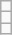<table class="wikitable">
<tr>
<td></td>
</tr>
<tr>
<td></td>
</tr>
<tr>
<td></td>
</tr>
</table>
